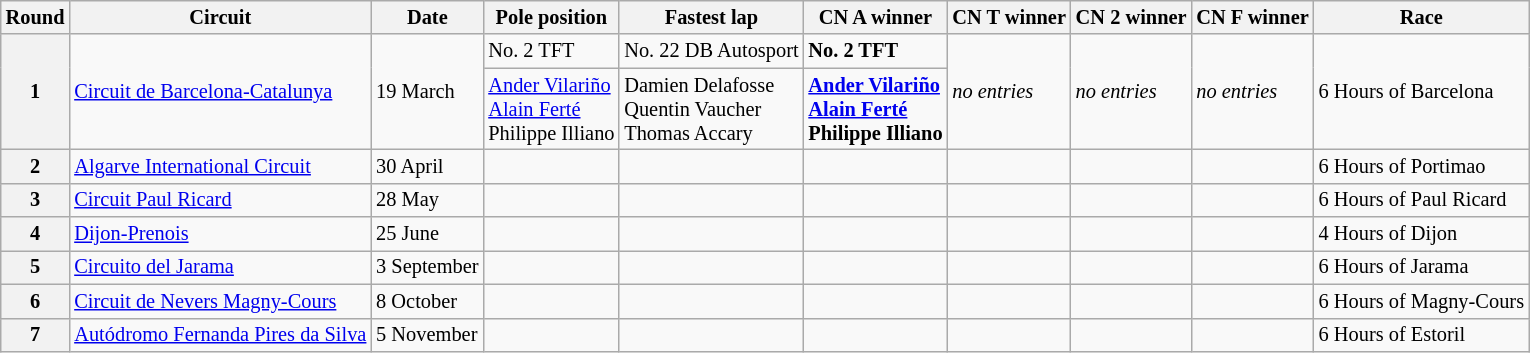<table class="wikitable" style="font-size: 85%;">
<tr>
<th>Round</th>
<th>Circuit</th>
<th>Date</th>
<th>Pole position</th>
<th>Fastest lap</th>
<th>CN A winner</th>
<th>CN T winner</th>
<th>CN 2 winner</th>
<th>CN F winner</th>
<th>Race</th>
</tr>
<tr>
<th rowspan=2>1</th>
<td rowspan=2> <a href='#'>Circuit de Barcelona-Catalunya</a></td>
<td rowspan=2>19 March</td>
<td>No. 2 TFT</td>
<td>No. 22 DB Autosport</td>
<td><strong>No. 2 TFT</strong></td>
<td rowspan=2><em>no entries</em></td>
<td rowspan=2><em>no entries</em></td>
<td rowspan=2><em>no entries</em></td>
<td rowspan=2>6 Hours of Barcelona</td>
</tr>
<tr>
<td> <a href='#'>Ander Vilariño</a><br> <a href='#'>Alain Ferté</a><br> Philippe Illiano</td>
<td> Damien Delafosse<br> Quentin Vaucher<br> Thomas Accary</td>
<td><strong> <a href='#'>Ander Vilariño</a><br> <a href='#'>Alain Ferté</a><br> Philippe Illiano</strong></td>
</tr>
<tr>
<th>2</th>
<td> <a href='#'>Algarve International Circuit</a></td>
<td>30 April</td>
<td></td>
<td></td>
<td></td>
<td></td>
<td></td>
<td></td>
<td>6 Hours of Portimao</td>
</tr>
<tr>
<th>3</th>
<td> <a href='#'>Circuit Paul Ricard</a></td>
<td>28 May</td>
<td></td>
<td></td>
<td></td>
<td></td>
<td></td>
<td></td>
<td>6 Hours of Paul Ricard</td>
</tr>
<tr>
<th>4</th>
<td> <a href='#'>Dijon-Prenois</a></td>
<td>25 June</td>
<td></td>
<td></td>
<td></td>
<td></td>
<td></td>
<td></td>
<td>4 Hours of Dijon</td>
</tr>
<tr>
<th>5</th>
<td> <a href='#'>Circuito del Jarama</a></td>
<td>3 September</td>
<td></td>
<td></td>
<td></td>
<td></td>
<td></td>
<td></td>
<td>6 Hours of Jarama</td>
</tr>
<tr>
<th>6</th>
<td> <a href='#'>Circuit de Nevers Magny-Cours</a></td>
<td>8 October</td>
<td></td>
<td></td>
<td></td>
<td></td>
<td></td>
<td></td>
<td>6 Hours of Magny-Cours</td>
</tr>
<tr>
<th>7</th>
<td> <a href='#'>Autódromo Fernanda Pires da Silva</a></td>
<td>5 November</td>
<td></td>
<td></td>
<td></td>
<td></td>
<td></td>
<td></td>
<td>6 Hours of Estoril</td>
</tr>
</table>
